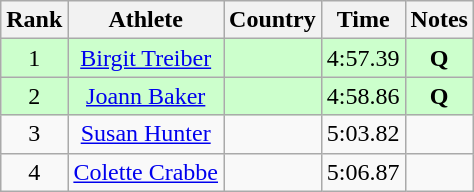<table class="wikitable sortable" style="text-align:center">
<tr>
<th>Rank</th>
<th>Athlete</th>
<th>Country</th>
<th>Time</th>
<th>Notes</th>
</tr>
<tr bgcolor=ccffcc>
<td>1</td>
<td><a href='#'>Birgit Treiber</a></td>
<td align=left></td>
<td>4:57.39</td>
<td><strong>Q </strong></td>
</tr>
<tr bgcolor=ccffcc>
<td>2</td>
<td><a href='#'>Joann Baker</a></td>
<td align=left></td>
<td>4:58.86</td>
<td><strong>Q </strong></td>
</tr>
<tr>
<td>3</td>
<td><a href='#'>Susan Hunter</a></td>
<td align=left></td>
<td>5:03.82</td>
<td><strong> </strong></td>
</tr>
<tr>
<td>4</td>
<td><a href='#'>Colette Crabbe</a></td>
<td align=left></td>
<td>5:06.87</td>
<td><strong> </strong></td>
</tr>
</table>
